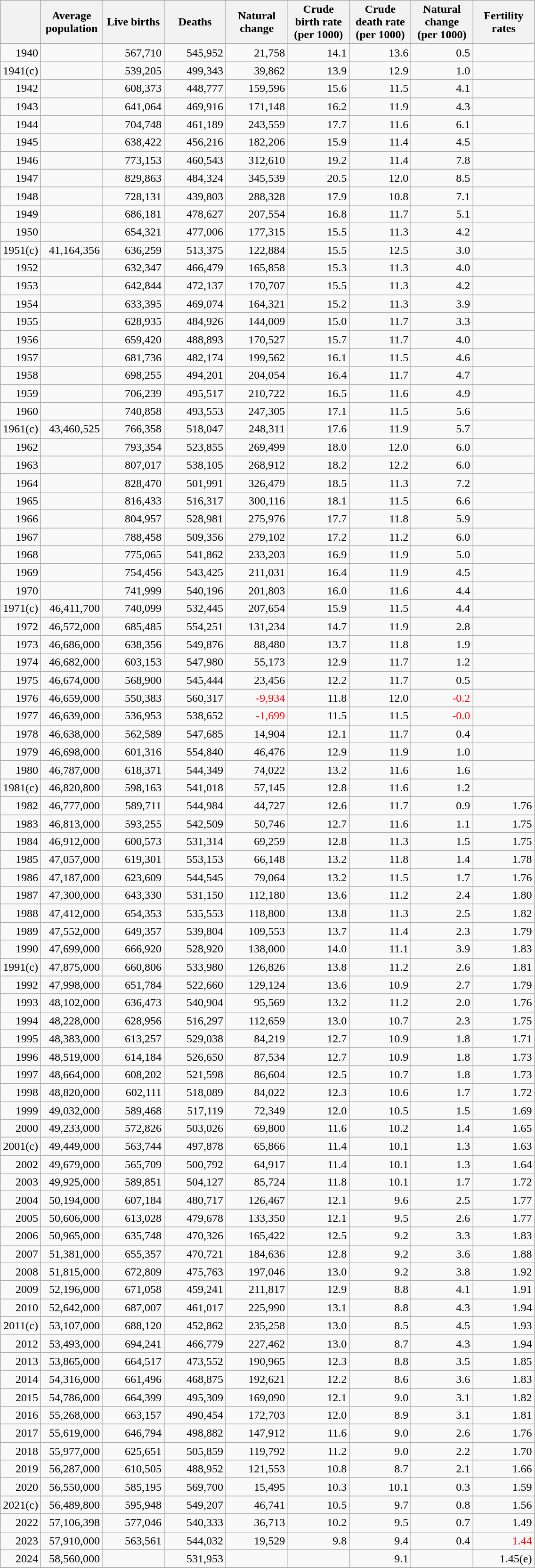<table class="wikitable sortable" style="text-align:right">
<tr>
<th></th>
<th width="80pt">Average population</th>
<th width="80pt">Live births</th>
<th width="80pt">Deaths</th>
<th width="80pt">Natural change</th>
<th width="80pt">Crude birth rate (per 1000)</th>
<th width="80pt">Crude death rate (per 1000)</th>
<th width="80pt">Natural change (per 1000)</th>
<th width="80pt">Fertility rates</th>
</tr>
<tr>
<td>1940</td>
<td align="right"></td>
<td align="right">567,710</td>
<td align="right">545,952</td>
<td align="right">21,758</td>
<td align="right">14.1</td>
<td align="right">13.6</td>
<td align="right">0.5</td>
<td align="right"></td>
</tr>
<tr>
<td>1941(c)</td>
<td align="right"></td>
<td align="right">539,205</td>
<td align="right">499,343</td>
<td align="right">39,862</td>
<td align="right">13.9</td>
<td align="right">12.9</td>
<td align="right">1.0</td>
<td align="right"></td>
</tr>
<tr>
<td>1942</td>
<td align="right"></td>
<td align="right">608,373</td>
<td align="right">448,777</td>
<td align="right">159,596</td>
<td align="right">15.6</td>
<td align="right">11.5</td>
<td align="right">4.1</td>
<td align="right"></td>
</tr>
<tr>
<td>1943</td>
<td align="right"></td>
<td align="right">641,064</td>
<td align="right">469,916</td>
<td align="right">171,148</td>
<td align="right">16.2</td>
<td align="right">11.9</td>
<td align="right">4.3</td>
<td align="right"></td>
</tr>
<tr>
<td>1944</td>
<td align="right"></td>
<td align="right">704,748</td>
<td align="right">461,189</td>
<td align="right">243,559</td>
<td align="right">17.7</td>
<td align="right">11.6</td>
<td align="right">6.1</td>
<td align="right"></td>
</tr>
<tr>
<td>1945</td>
<td align="right"></td>
<td align="right">638,422</td>
<td align="right">456,216</td>
<td align="right">182,206</td>
<td align="right">15.9</td>
<td align="right">11.4</td>
<td align="right">4.5</td>
<td align="right"></td>
</tr>
<tr>
<td>1946</td>
<td align="right"></td>
<td align="right">773,153</td>
<td align="right">460,543</td>
<td align="right">312,610</td>
<td align="right">19.2</td>
<td align="right">11.4</td>
<td align="right">7.8</td>
<td align="right"></td>
</tr>
<tr>
<td>1947</td>
<td align="right"></td>
<td align="right">829,863</td>
<td align="right">484,324</td>
<td align="right">345,539</td>
<td align="right">20.5</td>
<td align="right">12.0</td>
<td align="right">8.5</td>
<td align="right"></td>
</tr>
<tr>
<td>1948</td>
<td align="right"></td>
<td align="right">728,131</td>
<td align="right">439,803</td>
<td align="right">288,328</td>
<td align="right">17.9</td>
<td align="right">10.8</td>
<td align="right">7.1</td>
<td align="right"></td>
</tr>
<tr>
<td>1949</td>
<td align="right"></td>
<td align="right">686,181</td>
<td align="right">478,627</td>
<td align="right">207,554</td>
<td align="right">16.8</td>
<td align="right">11.7</td>
<td align="right">5.1</td>
<td align="right"></td>
</tr>
<tr>
<td>1950</td>
<td align="right"></td>
<td align="right">654,321</td>
<td align="right">477,006</td>
<td align="right">177,315</td>
<td align="right">15.5</td>
<td align="right">11.3</td>
<td align="right">4.2</td>
<td align="right"></td>
</tr>
<tr>
<td>1951(c)</td>
<td align="right">41,164,356</td>
<td align="right">636,259</td>
<td align="right">513,375</td>
<td align="right">122,884</td>
<td align="right">15.5</td>
<td align="right">12.5</td>
<td align="right">3.0</td>
<td align="right"></td>
</tr>
<tr>
<td>1952</td>
<td align="right"></td>
<td align="right">632,347</td>
<td align="right">466,479</td>
<td align="right">165,858</td>
<td align="right">15.3</td>
<td align="right">11.3</td>
<td align="right">4.0</td>
<td align="right"></td>
</tr>
<tr>
<td>1953</td>
<td align="right"></td>
<td align="right">642,844</td>
<td align="right">472,137</td>
<td align="right">170,707</td>
<td align="right">15.5</td>
<td align="right">11.3</td>
<td align="right">4.2</td>
<td align="right"></td>
</tr>
<tr>
<td>1954</td>
<td align="right"></td>
<td align="right">633,395</td>
<td align="right">469,074</td>
<td align="right">164,321</td>
<td align="right">15.2</td>
<td align="right">11.3</td>
<td align="right">3.9</td>
<td align="right"></td>
</tr>
<tr>
<td>1955</td>
<td align="right"></td>
<td align="right">628,935</td>
<td align="right">484,926</td>
<td align="right">144,009</td>
<td align="right">15.0</td>
<td align="right">11.7</td>
<td align="right">3.3</td>
<td align="right"></td>
</tr>
<tr>
<td>1956</td>
<td align="right"></td>
<td align="right">659,420</td>
<td align="right">488,893</td>
<td align="right">170,527</td>
<td align="right">15.7</td>
<td align="right">11.7</td>
<td align="right">4.0</td>
<td align="right"></td>
</tr>
<tr>
<td>1957</td>
<td align="right"></td>
<td align="right">681,736</td>
<td align="right">482,174</td>
<td align="right">199,562</td>
<td align="right">16.1</td>
<td align="right">11.5</td>
<td align="right">4.6</td>
<td align="right"></td>
</tr>
<tr>
<td>1958</td>
<td align="right"></td>
<td align="right">698,255</td>
<td align="right">494,201</td>
<td align="right">204,054</td>
<td align="right">16.4</td>
<td align="right">11.7</td>
<td align="right">4.7</td>
<td align="right"></td>
</tr>
<tr>
<td>1959</td>
<td align="right"></td>
<td align="right">706,239</td>
<td align="right">495,517</td>
<td align="right">210,722</td>
<td align="right">16.5</td>
<td align="right">11.6</td>
<td align="right">4.9</td>
<td align="right"></td>
</tr>
<tr>
<td>1960</td>
<td align="right"></td>
<td align="right">740,858</td>
<td align="right">493,553</td>
<td align="right">247,305</td>
<td align="right">17.1</td>
<td align="right">11.5</td>
<td align="right">5.6</td>
<td align="right"></td>
</tr>
<tr>
<td>1961(c)</td>
<td align="right">43,460,525</td>
<td align="right">766,358</td>
<td align="right">518,047</td>
<td align="right">248,311</td>
<td align="right">17.6</td>
<td align="right">11.9</td>
<td align="right">5.7</td>
<td align="right"></td>
</tr>
<tr>
<td>1962</td>
<td align="right"></td>
<td align="right">793,354</td>
<td align="right">523,855</td>
<td align="right">269,499</td>
<td align="right">18.0</td>
<td align="right">12.0</td>
<td align="right">6.0</td>
<td align="right"></td>
</tr>
<tr>
<td>1963</td>
<td align="right"></td>
<td align="right">807,017</td>
<td align="right">538,105</td>
<td align="right">268,912</td>
<td align="right">18.2</td>
<td align="right">12.2</td>
<td align="right">6.0</td>
<td align="right"></td>
</tr>
<tr>
<td>1964</td>
<td align="right"></td>
<td align="right">828,470</td>
<td align="right">501,991</td>
<td align="right">326,479</td>
<td align="right">18.5</td>
<td align="right">11.3</td>
<td align="right">7.2</td>
<td align="right"></td>
</tr>
<tr>
<td>1965</td>
<td align="right"></td>
<td align="right">816,433</td>
<td align="right">516,317</td>
<td align="right">300,116</td>
<td align="right">18.1</td>
<td align="right">11.5</td>
<td align="right">6.6</td>
<td align="right"></td>
</tr>
<tr>
<td>1966</td>
<td align="right"></td>
<td align="right">804,957</td>
<td align="right">528,981</td>
<td align="right">275,976</td>
<td align="right">17.7</td>
<td align="right">11.8</td>
<td align="right">5.9</td>
<td align="right"></td>
</tr>
<tr>
<td>1967</td>
<td align="right"></td>
<td align="right">788,458</td>
<td align="right">509,356</td>
<td align="right">279,102</td>
<td align="right">17.2</td>
<td align="right">11.2</td>
<td align="right">6.0</td>
<td align="right"></td>
</tr>
<tr>
<td>1968</td>
<td align="right"></td>
<td align="right">775,065</td>
<td align="right">541,862</td>
<td align="right">233,203</td>
<td align="right">16.9</td>
<td align="right">11.9</td>
<td align="right">5.0</td>
<td align="right"></td>
</tr>
<tr>
<td>1969</td>
<td align="right"></td>
<td align="right">754,456</td>
<td align="right">543,425</td>
<td align="right">211,031</td>
<td align="right">16.4</td>
<td align="right">11.9</td>
<td align="right">4.5</td>
<td align="right"></td>
</tr>
<tr>
<td>1970</td>
<td align="right"></td>
<td align="right">741,999</td>
<td align="right">540,196</td>
<td align="right">201,803</td>
<td align="right">16.0</td>
<td align="right">11.6</td>
<td align="right">4.4</td>
<td align="right"></td>
</tr>
<tr>
<td>1971(c)</td>
<td align="right">46,411,700</td>
<td align="right">740,099</td>
<td align="right">532,445</td>
<td align="right">207,654</td>
<td align="right">15.9</td>
<td align="right">11.5</td>
<td align="right">4.4</td>
<td align="right"></td>
</tr>
<tr>
<td>1972</td>
<td align="right">46,572,000</td>
<td align="right">685,485</td>
<td align="right">554,251</td>
<td align="right">131,234</td>
<td align="right">14.7</td>
<td align="right">11.9</td>
<td align="right">2.8</td>
<td align="right"></td>
</tr>
<tr>
<td>1973</td>
<td align="right">46,686,000</td>
<td align="right">638,356</td>
<td align="right">549,876</td>
<td align="right">88,480</td>
<td align="right">13.7</td>
<td align="right">11.8</td>
<td align="right">1.9</td>
<td align="right"></td>
</tr>
<tr>
<td>1974</td>
<td align="right">46,682,000</td>
<td align="right">603,153</td>
<td align="right">547,980</td>
<td align="right">55,173</td>
<td align="right">12.9</td>
<td align="right">11.7</td>
<td align="right">1.2</td>
<td align="right"></td>
</tr>
<tr>
<td>1975</td>
<td align="right">46,674,000</td>
<td align="right">568,900</td>
<td align="right">545,444</td>
<td align="right">23,456</td>
<td align="right">12.2</td>
<td align="right">11.7</td>
<td align="right">0.5</td>
<td align="right"></td>
</tr>
<tr>
<td>1976</td>
<td align="right">46,659,000</td>
<td align="right">550,383</td>
<td align="right">560,317</td>
<td align="right" style="color: red">-9,934</td>
<td align="right">11.8</td>
<td align="right">12.0</td>
<td align="right" style="color: red">-0.2</td>
<td align="right"></td>
</tr>
<tr>
<td>1977</td>
<td align="right">46,639,000</td>
<td align="right">536,953</td>
<td align="right">538,652</td>
<td align="right" style="color: red">-1,699</td>
<td align="right">11.5</td>
<td align="right">11.5</td>
<td align="right" style="color: red">-0.0</td>
<td align="right"></td>
</tr>
<tr>
<td>1978</td>
<td align="right">46,638,000</td>
<td align="right">562,589</td>
<td align="right">547,685</td>
<td align="right">14,904</td>
<td align="right">12.1</td>
<td align="right">11.7</td>
<td align="right">0.4</td>
<td align="right"></td>
</tr>
<tr>
<td>1979</td>
<td align="right">46,698,000</td>
<td align="right">601,316</td>
<td align="right">554,840</td>
<td align="right">46,476</td>
<td align="right">12.9</td>
<td align="right">11.9</td>
<td align="right">1.0</td>
<td align="right"></td>
</tr>
<tr>
<td>1980</td>
<td align="right">46,787,000</td>
<td align="right">618,371</td>
<td align="right">544,349</td>
<td align="right">74,022</td>
<td align="right">13.2</td>
<td align="right">11.6</td>
<td align="right">1.6</td>
<td align="right"></td>
</tr>
<tr>
<td>1981(c)</td>
<td align="right">46,820,800</td>
<td align="right">598,163</td>
<td align="right">541,018</td>
<td align="right">57,145</td>
<td align="right">12.8</td>
<td align="right">11.6</td>
<td align="right">1.2</td>
<td align="right"></td>
</tr>
<tr>
<td>1982</td>
<td align="right">46,777,000</td>
<td align="right">589,711</td>
<td align="right">544,984</td>
<td align="right">44,727</td>
<td align="right">12.6</td>
<td align="right">11.7</td>
<td align="right">0.9</td>
<td align="right">1.76</td>
</tr>
<tr>
<td>1983</td>
<td align="right">46,813,000</td>
<td align="right">593,255</td>
<td align="right">542,509</td>
<td align="right">50,746</td>
<td align="right">12.7</td>
<td align="right">11.6</td>
<td align="right">1.1</td>
<td align="right">1.75</td>
</tr>
<tr>
<td>1984</td>
<td align="right">46,912,000</td>
<td align="right">600,573</td>
<td align="right">531,314</td>
<td align="right">69,259</td>
<td align="right">12.8</td>
<td align="right">11.3</td>
<td align="right">1.5</td>
<td align="right">1.75</td>
</tr>
<tr>
<td>1985</td>
<td align="right">47,057,000</td>
<td align="right">619,301</td>
<td align="right">553,153</td>
<td align="right">66,148</td>
<td align="right">13.2</td>
<td align="right">11.8</td>
<td align="right">1.4</td>
<td align="right">1.78</td>
</tr>
<tr>
<td>1986</td>
<td align="right">47,187,000</td>
<td align="right">623,609</td>
<td align="right">544,545</td>
<td align="right">79,064</td>
<td align="right">13.2</td>
<td align="right">11.5</td>
<td align="right">1.7</td>
<td align="right">1.76</td>
</tr>
<tr>
<td>1987</td>
<td align="right">47,300,000</td>
<td align="right">643,330</td>
<td align="right">531,150</td>
<td align="right">112,180</td>
<td align="right">13.6</td>
<td align="right">11.2</td>
<td align="right">2.4</td>
<td align="right">1.80</td>
</tr>
<tr>
<td>1988</td>
<td align="right">47,412,000</td>
<td align="right">654,353</td>
<td align="right">535,553</td>
<td align="right">118,800</td>
<td align="right">13.8</td>
<td align="right">11.3</td>
<td align="right">2.5</td>
<td align="right">1.82</td>
</tr>
<tr>
<td>1989</td>
<td align="right">47,552,000</td>
<td align="right">649,357</td>
<td align="right">539,804</td>
<td align="right">109,553</td>
<td align="right">13.7</td>
<td align="right">11.4</td>
<td align="right">2.3</td>
<td align="right">1.79</td>
</tr>
<tr>
<td>1990</td>
<td align="right">47,699,000</td>
<td align="right">666,920</td>
<td align="right">528,920</td>
<td align="right">138,000</td>
<td align="right">14.0</td>
<td align="right">11.1</td>
<td align="right">3.9</td>
<td align="right">1.83</td>
</tr>
<tr>
<td>1991(c)</td>
<td align="right">47,875,000</td>
<td align="right">660,806</td>
<td align="right">533,980</td>
<td align="right">126,826</td>
<td align="right">13.8</td>
<td align="right">11.2</td>
<td align="right">2.6</td>
<td align="right">1.81</td>
</tr>
<tr>
<td>1992</td>
<td align="right">47,998,000</td>
<td align="right">651,784</td>
<td align="right">522,660</td>
<td align="right">129,124</td>
<td align="right">13.6</td>
<td align="right">10.9</td>
<td align="right">2.7</td>
<td align="right">1.79</td>
</tr>
<tr>
<td>1993</td>
<td align="right">48,102,000</td>
<td align="right">636,473</td>
<td align="right">540,904</td>
<td align="right">95,569</td>
<td align="right">13.2</td>
<td align="right">11.2</td>
<td align="right">2.0</td>
<td align="right">1.76</td>
</tr>
<tr>
<td>1994</td>
<td align="right">48,228,000</td>
<td align="right">628,956</td>
<td align="right">516,297</td>
<td align="right">112,659</td>
<td align="right">13.0</td>
<td align="right">10.7</td>
<td align="right">2.3</td>
<td align="right">1.75</td>
</tr>
<tr>
<td>1995</td>
<td align="right">48,383,000</td>
<td align="right">613,257</td>
<td align="right">529,038</td>
<td align="right">84,219</td>
<td align="right">12.7</td>
<td align="right">10.9</td>
<td align="right">1.8</td>
<td align="right">1.71</td>
</tr>
<tr>
<td>1996</td>
<td align="right">48,519,000</td>
<td align="right">614,184</td>
<td align="right">526,650</td>
<td align="right">87,534</td>
<td align="right">12.7</td>
<td align="right">10.9</td>
<td align="right">1.8</td>
<td align="right">1.73</td>
</tr>
<tr>
<td>1997</td>
<td align="right">48,664,000</td>
<td align="right">608,202</td>
<td align="right">521,598</td>
<td align="right">86,604</td>
<td align="right">12.5</td>
<td align="right">10.7</td>
<td align="right">1.8</td>
<td align="right">1.73</td>
</tr>
<tr>
<td>1998</td>
<td align="right">48,820,000</td>
<td align="right">602,111</td>
<td align="right">518,089</td>
<td align="right">84,022</td>
<td align="right">12.3</td>
<td align="right">10.6</td>
<td align="right">1.7</td>
<td align="right">1.72</td>
</tr>
<tr>
<td>1999</td>
<td align="right">49,032,000</td>
<td align="right">589,468</td>
<td align="right">517,119</td>
<td align="right">72,349</td>
<td align="right">12.0</td>
<td align="right">10.5</td>
<td align="right">1.5</td>
<td align="right">1.69</td>
</tr>
<tr>
<td>2000</td>
<td align="right">49,233,000</td>
<td align="right">572,826</td>
<td align="right">503,026</td>
<td align="right">69,800</td>
<td align="right">11.6</td>
<td align="right">10.2</td>
<td align="right">1.4</td>
<td align="right">1.65</td>
</tr>
<tr>
<td>2001(c)</td>
<td align="right">49,449,000</td>
<td align="right">563,744</td>
<td align="right">497,878</td>
<td align="right">65,866</td>
<td align="right">11.4</td>
<td align="right">10.1</td>
<td align="right">1.3</td>
<td align="right">1.63</td>
</tr>
<tr>
<td>2002</td>
<td align="right">49,679,000</td>
<td align="right">565,709</td>
<td align="right">500,792</td>
<td align="right">64,917</td>
<td align="right">11.4</td>
<td align="right">10.1</td>
<td align="right">1.3</td>
<td align="right">1.64</td>
</tr>
<tr>
<td>2003</td>
<td align="right">49,925,000</td>
<td align="right">589,851</td>
<td align="right">504,127</td>
<td align="right">85,724</td>
<td align="right">11.8</td>
<td align="right">10.1</td>
<td align="right">1.7</td>
<td align="right">1.72</td>
</tr>
<tr>
<td>2004</td>
<td align="right">50,194,000</td>
<td align="right">607,184</td>
<td align="right">480,717</td>
<td align="right">126,467</td>
<td align="right">12.1</td>
<td align="right">9.6</td>
<td align="right">2.5</td>
<td align="right">1.77</td>
</tr>
<tr>
<td>2005</td>
<td align="right">50,606,000</td>
<td align="right">613,028</td>
<td align="right">479,678</td>
<td align="right">133,350</td>
<td align="right">12.1</td>
<td align="right">9.5</td>
<td align="right">2.6</td>
<td align="right">1.77</td>
</tr>
<tr>
<td>2006</td>
<td align="right">50,965,000</td>
<td align="right">635,748</td>
<td align="right">470,326</td>
<td align="right">165,422</td>
<td align="right">12.5</td>
<td align="right">9.2</td>
<td align="right">3.3</td>
<td align="right">1.83</td>
</tr>
<tr>
<td>2007</td>
<td align="right">51,381,000</td>
<td align="right">655,357</td>
<td align="right">470,721</td>
<td align="right">184,636</td>
<td align="right">12.8</td>
<td align="right">9.2</td>
<td align="right">3.6</td>
<td align="right">1.88</td>
</tr>
<tr>
<td>2008</td>
<td align="right">51,815,000</td>
<td align="right">672,809</td>
<td align="right">475,763</td>
<td align="right">197,046</td>
<td align="right">13.0</td>
<td align="right">9.2</td>
<td align="right">3.8</td>
<td align="right">1.92</td>
</tr>
<tr>
<td>2009</td>
<td align="right">52,196,000</td>
<td align="right">671,058</td>
<td align="right">459,241</td>
<td align="right">211,817</td>
<td align="right">12.9</td>
<td align="right">8.8</td>
<td align="right">4.1</td>
<td align="right">1.91</td>
</tr>
<tr>
<td>2010</td>
<td align="right">52,642,000</td>
<td align="right">687,007</td>
<td align="right">461,017</td>
<td align="right">225,990</td>
<td align="right">13.1</td>
<td align="right">8.8</td>
<td align="right">4.3</td>
<td align="right">1.94</td>
</tr>
<tr>
<td>2011(c)</td>
<td align="right">53,107,000</td>
<td align="right">688,120</td>
<td align="right">452,862</td>
<td align="right">235,258</td>
<td align="right">13.0</td>
<td align="right">8.5</td>
<td align="right">4.5</td>
<td align="right">1.93</td>
</tr>
<tr>
<td>2012</td>
<td align="right">53,493,000</td>
<td align="right">694,241</td>
<td align="right">466,779</td>
<td align="right">227,462</td>
<td align="right">13.0</td>
<td align="right">8.7</td>
<td align="right">4.3</td>
<td align="right">1.94</td>
</tr>
<tr>
<td>2013</td>
<td align="right">53,865,000</td>
<td align="right">664,517</td>
<td align="right">473,552</td>
<td align="right">190,965</td>
<td align="right">12.3</td>
<td align="right">8.8</td>
<td align="right">3.5</td>
<td align="right">1.85</td>
</tr>
<tr>
<td>2014</td>
<td align="right">54,316,000</td>
<td align="right">661,496</td>
<td align="right">468,875</td>
<td align="right">192,621</td>
<td align="right">12.2</td>
<td align="right">8.6</td>
<td align="right">3.6</td>
<td align="right">1.83</td>
</tr>
<tr>
<td>2015</td>
<td align="right">54,786,000</td>
<td align="right">664,399</td>
<td align="right">495,309</td>
<td align="right">169,090</td>
<td align="right">12.1</td>
<td align="right">9.0</td>
<td align="right">3.1</td>
<td align="right">1.82</td>
</tr>
<tr>
<td>2016</td>
<td align="right">55,268,000</td>
<td align="right">663,157</td>
<td align="right">490,454</td>
<td align="right">172,703</td>
<td align="right">12.0</td>
<td align="right">8.9</td>
<td align="right">3.1</td>
<td align="right">1.81</td>
</tr>
<tr>
<td>2017</td>
<td align="right">55,619,000</td>
<td align="right">646,794</td>
<td align="right">498,882</td>
<td align="right">147,912</td>
<td align="right">11.6</td>
<td align="right">9.0</td>
<td align="right">2.6</td>
<td align="right">1.76</td>
</tr>
<tr>
<td>2018</td>
<td align="right">55,977,000</td>
<td align="right">625,651</td>
<td align="right">505,859</td>
<td align="right">119,792</td>
<td align="right">11.2</td>
<td align="right">9.0</td>
<td align="right">2.2</td>
<td align="right">1.70</td>
</tr>
<tr>
<td>2019</td>
<td align="right">56,287,000</td>
<td align="right">610,505</td>
<td align="right">488,952</td>
<td align="right">121,553</td>
<td align="right">10.8</td>
<td align="right">8.7</td>
<td align="right">2.1</td>
<td align="right">1.66</td>
</tr>
<tr>
<td>2020</td>
<td align="right">56,550,000</td>
<td align="right">585,195</td>
<td align="right">569,700</td>
<td align="right">15,495</td>
<td align="right">10.3</td>
<td align="right">10.1</td>
<td align="right">0.3</td>
<td align="right">1.59</td>
</tr>
<tr>
<td>2021(c)</td>
<td align="right">56,489,800</td>
<td align="right">595,948</td>
<td align="right">549,207</td>
<td align="right">46,741</td>
<td align="right">10.5</td>
<td align="right">9.7</td>
<td align="right">0.8</td>
<td align="right">1.56</td>
</tr>
<tr>
<td>2022</td>
<td align="right">57,106,398</td>
<td align="right">577,046</td>
<td align="right">540,333</td>
<td align="right">36,713</td>
<td align="right">10.2</td>
<td align="right">9.5</td>
<td align="right">0.7</td>
<td align="right">1.49</td>
</tr>
<tr>
<td>2023</td>
<td align="right">57,910,000</td>
<td align="right">563,561</td>
<td align="right">544,032</td>
<td align="right">19,529</td>
<td align="right">9.8</td>
<td align="right">9.4</td>
<td align="right">0.4</td>
<td align="right" style="color:red">1.44</td>
</tr>
<tr>
<td>2024</td>
<td align="right">58,560,000</td>
<td align="right"></td>
<td align="right">531,953</td>
<td align="right"></td>
<td align="right"></td>
<td align="right">9.1</td>
<td align="right"></td>
<td align="right">1.45(e)</td>
</tr>
<tr>
</tr>
</table>
